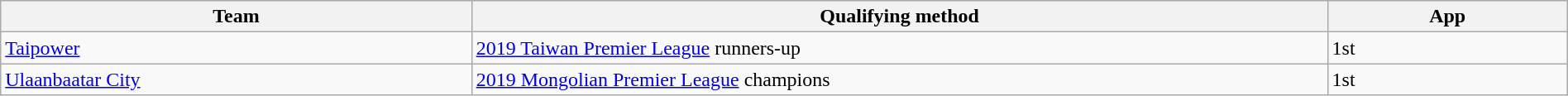<table class="wikitable" style="table-layout:fixed;width:100%;">
<tr>
<th width=30%>Team</th>
<th width=55%>Qualifying method</th>
<th width=15%>App </th>
</tr>
<tr>
<td> <a href='#'>Taipower</a></td>
<td><a href='#'>2019 Taiwan Premier League</a> runners-up</td>
<td>1st</td>
</tr>
<tr>
<td> <a href='#'>Ulaanbaatar City</a></td>
<td><a href='#'>2019 Mongolian Premier League</a> champions</td>
<td>1st</td>
</tr>
</table>
